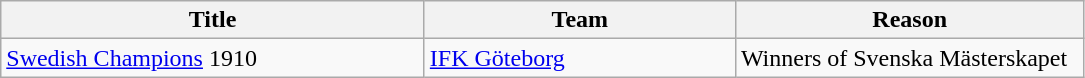<table class="wikitable" style="text-align: left;">
<tr>
<th style="width: 275px;">Title</th>
<th style="width: 200px;">Team</th>
<th style="width: 225px;">Reason</th>
</tr>
<tr>
<td><a href='#'>Swedish Champions</a> 1910</td>
<td><a href='#'>IFK Göteborg</a></td>
<td>Winners of Svenska Mästerskapet</td>
</tr>
</table>
